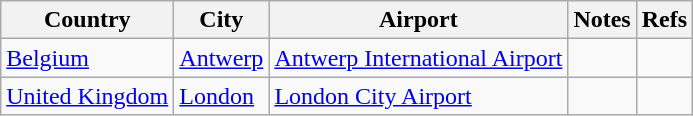<table class="wikitable">
<tr>
<th>Country</th>
<th>City</th>
<th>Airport</th>
<th>Notes</th>
<th>Refs</th>
</tr>
<tr>
<td><a href='#'>Belgium</a></td>
<td><a href='#'>Antwerp</a></td>
<td><a href='#'>Antwerp International Airport</a></td>
<td></td>
<td></td>
</tr>
<tr>
<td><a href='#'>United Kingdom</a></td>
<td><a href='#'>London</a></td>
<td><a href='#'>London City Airport</a></td>
<td></td>
<td></td>
</tr>
</table>
